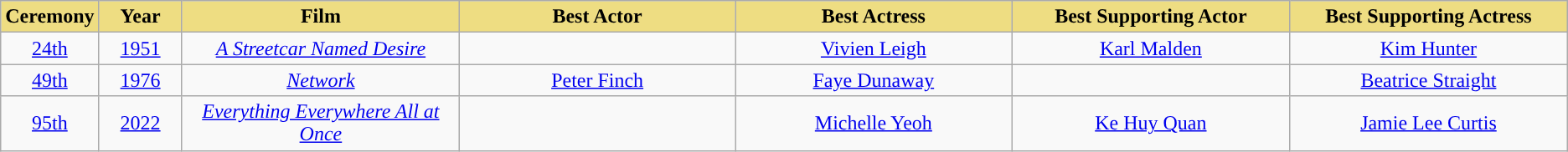<table class="wikitable sortable" style="text-align: center">
<tr>
<th style="background-color:#EEDD82; width:060px;">Ceremony</th>
<th style="background-color:#EEDD82; width:060px;">Year</th>
<th style="background-color:#EEDD82; width:220px;">Film</th>
<th style="background-color:#EEDD82; width:220px;">Best Actor</th>
<th style="background-color:#EEDD82; width:220px;">Best Actress</th>
<th style="background-color:#EEDD82; width:220px;">Best Supporting Actor</th>
<th style="background-color:#EEDD82; width:220px;">Best Supporting Actress</th>
</tr>
<tr>
<td><a href='#'>24th</a></td>
<td><a href='#'>1951</a></td>
<td><em><a href='#'>A Streetcar Named Desire</a></em></td>
<td></td>
<td><a href='#'>Vivien Leigh</a></td>
<td><a href='#'>Karl Malden</a></td>
<td><a href='#'>Kim Hunter</a></td>
</tr>
<tr>
<td><a href='#'>49th</a></td>
<td><a href='#'>1976</a></td>
<td><em><a href='#'>Network</a></em></td>
<td><a href='#'>Peter Finch</a></td>
<td><a href='#'>Faye Dunaway</a></td>
<td></td>
<td><a href='#'>Beatrice Straight</a></td>
</tr>
<tr>
<td><a href='#'>95th</a></td>
<td><a href='#'>2022</a></td>
<td><em><a href='#'>Everything Everywhere All at Once</a></em></td>
<td></td>
<td><a href='#'>Michelle Yeoh</a></td>
<td><a href='#'>Ke Huy Quan</a></td>
<td><a href='#'>Jamie Lee Curtis</a></td>
</tr>
</table>
